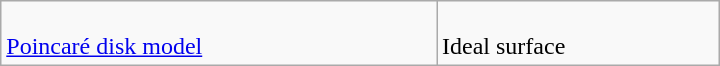<table class=wikitable width=480>
<tr>
<td><br><a href='#'>Poincaré disk model</a></td>
<td><br>Ideal surface</td>
</tr>
</table>
